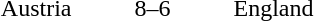<table style="text-align:center">
<tr>
<th width=200></th>
<th width=100></th>
<th width=200></th>
</tr>
<tr>
<td align=right>Austria </td>
<td>8–6</td>
<td align=left> England</td>
</tr>
</table>
